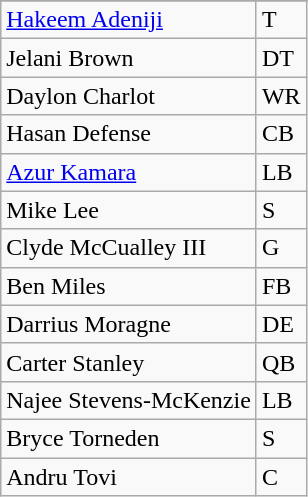<table class="wikitable">
<tr>
</tr>
<tr>
<td><a href='#'>Hakeem Adeniji</a></td>
<td>T</td>
</tr>
<tr>
<td>Jelani Brown</td>
<td>DT</td>
</tr>
<tr>
<td>Daylon Charlot</td>
<td>WR</td>
</tr>
<tr>
<td>Hasan Defense</td>
<td>CB</td>
</tr>
<tr>
<td><a href='#'>Azur Kamara</a></td>
<td>LB</td>
</tr>
<tr>
<td>Mike Lee</td>
<td>S</td>
</tr>
<tr>
<td>Clyde McCualley III</td>
<td>G</td>
</tr>
<tr>
<td>Ben Miles</td>
<td>FB</td>
</tr>
<tr>
<td>Darrius Moragne</td>
<td>DE</td>
</tr>
<tr>
<td>Carter Stanley</td>
<td>QB</td>
</tr>
<tr>
<td>Najee Stevens-McKenzie</td>
<td>LB</td>
</tr>
<tr>
<td>Bryce Torneden</td>
<td>S</td>
</tr>
<tr>
<td>Andru Tovi</td>
<td>C</td>
</tr>
</table>
